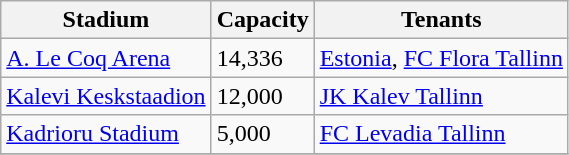<table class="wikitable sortable">
<tr>
<th>Stadium</th>
<th>Capacity</th>
<th>Tenants</th>
</tr>
<tr>
<td><a href='#'>A. Le Coq Arena</a></td>
<td>14,336</td>
<td><a href='#'>Estonia</a>, <a href='#'>FC Flora Tallinn</a></td>
</tr>
<tr>
<td><a href='#'>Kalevi Keskstaadion</a></td>
<td>12,000</td>
<td><a href='#'>JK Kalev Tallinn</a></td>
</tr>
<tr>
<td><a href='#'>Kadrioru Stadium</a></td>
<td>5,000</td>
<td><a href='#'>FC Levadia Tallinn</a></td>
</tr>
<tr>
</tr>
</table>
